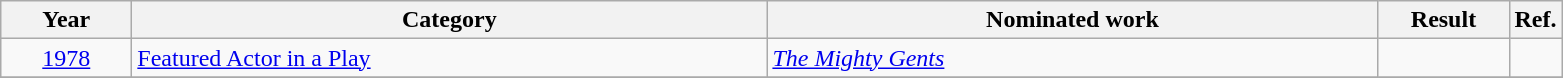<table class=wikitable>
<tr>
<th scope="col" style="width:5em;">Year</th>
<th scope="col" style="width:26em;">Category</th>
<th scope="col" style="width:25em;">Nominated work</th>
<th scope="col" style="width:5em;">Result</th>
<th>Ref.</th>
</tr>
<tr>
<td style="text-align:center;"><a href='#'>1978</a></td>
<td><a href='#'>Featured Actor in a Play</a></td>
<td><em><a href='#'>The Mighty Gents</a></em></td>
<td></td>
<td style="text-align:center;"></td>
</tr>
<tr>
</tr>
</table>
